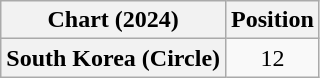<table class="wikitable plainrowheaders" style="text-align:center">
<tr>
<th scope="col">Chart (2024)</th>
<th scope="col">Position</th>
</tr>
<tr>
<th scope="row">South Korea (Circle)</th>
<td>12</td>
</tr>
</table>
